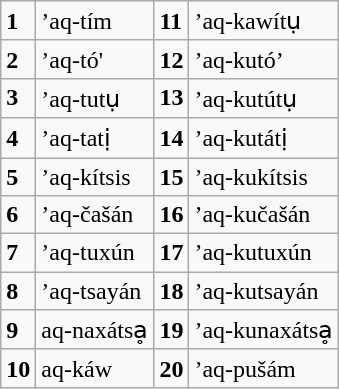<table class="wikitable">
<tr>
<td><strong>1</strong></td>
<td>’aq-tím</td>
<td><strong>11</strong></td>
<td>’aq-kawítụ</td>
</tr>
<tr>
<td><strong>2</strong></td>
<td>’aq-tó'</td>
<td><strong>12</strong></td>
<td>’aq-kutó’</td>
</tr>
<tr>
<td><strong>3</strong></td>
<td>’aq-tutụ</td>
<td><strong>13</strong></td>
<td>’aq-kutútụ</td>
</tr>
<tr>
<td><strong>4</strong></td>
<td>’aq-tatị</td>
<td><strong>14</strong></td>
<td>’aq-kutátị</td>
</tr>
<tr>
<td><strong>5</strong></td>
<td>’aq-kítsis</td>
<td><strong>15</strong></td>
<td>’aq-kukítsis</td>
</tr>
<tr>
<td><strong>6</strong></td>
<td>’aq-čašán</td>
<td><strong>16</strong></td>
<td>’aq-kučašán</td>
</tr>
<tr>
<td><strong>7</strong></td>
<td>’aq-tuxún</td>
<td><strong>17</strong></td>
<td>’aq-kutuxún</td>
</tr>
<tr>
<td><strong>8</strong></td>
<td>’aq-tsayán</td>
<td><strong>18</strong></td>
<td>’aq-kutsayán</td>
</tr>
<tr>
<td><strong>9</strong></td>
<td>aq-naxátsḁ</td>
<td><strong>19</strong></td>
<td>’aq-kunaxátsḁ</td>
</tr>
<tr>
<td><strong>10</strong></td>
<td>aq-káw</td>
<td><strong>20</strong></td>
<td>’aq-pušám</td>
</tr>
</table>
